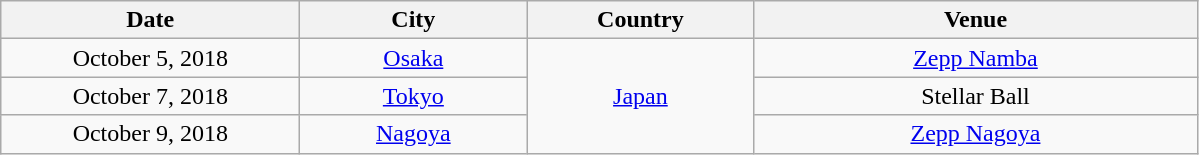<table class="wikitable" style="text-align:center;">
<tr>
<th scope="col" style="width:12em;">Date</th>
<th scope="col" style="width:9em;">City</th>
<th scope="col" style="width:9em;">Country</th>
<th scope="col" style="width:18em;">Venue</th>
</tr>
<tr>
<td>October 5, 2018<br></td>
<td><a href='#'>Osaka</a></td>
<td rowspan="3"><a href='#'>Japan</a></td>
<td><a href='#'>Zepp Namba</a></td>
</tr>
<tr>
<td>October 7, 2018<br></td>
<td><a href='#'>Tokyo</a></td>
<td>Stellar Ball</td>
</tr>
<tr>
<td>October 9, 2018</td>
<td><a href='#'>Nagoya</a></td>
<td><a href='#'>Zepp Nagoya</a></td>
</tr>
</table>
